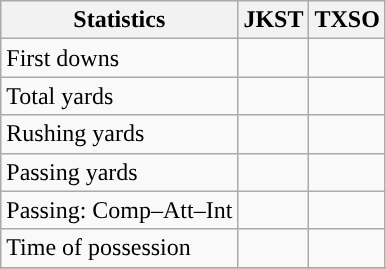<table class="wikitable" style="float: left;">
<tr>
<th>Statistics</th>
<th>JKST</th>
<th>TXSO</th>
</tr>
<tr>
<td>First downs</td>
<td></td>
<td></td>
</tr>
<tr>
<td>Total yards</td>
<td></td>
<td></td>
</tr>
<tr>
<td>Rushing yards</td>
<td></td>
<td></td>
</tr>
<tr>
<td>Passing yards</td>
<td></td>
<td></td>
</tr>
<tr>
<td>Passing: Comp–Att–Int</td>
<td></td>
<td></td>
</tr>
<tr>
<td>Time of possession</td>
<td></td>
<td></td>
</tr>
<tr>
</tr>
</table>
